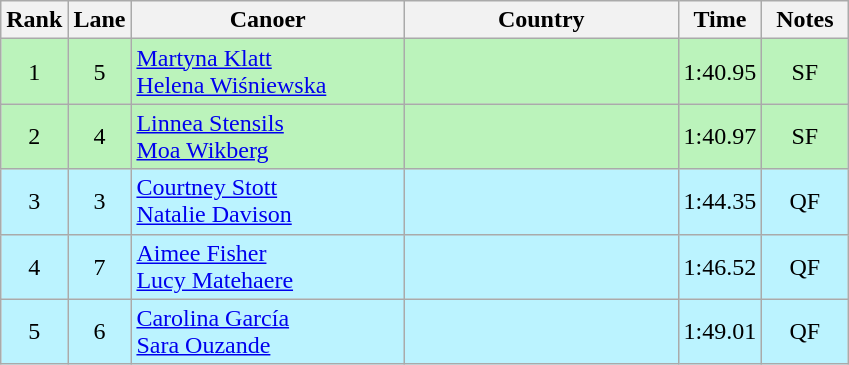<table class="wikitable sortable" style="text-align:center;">
<tr>
<th width="30">Rank</th>
<th width="30">Lane</th>
<th width="175">Canoer</th>
<th width="175">Country</th>
<th width="30">Time</th>
<th width="50">Notes</th>
</tr>
<tr bgcolor=bbf3bb>
<td>1</td>
<td>5</td>
<td align="left"><a href='#'>Martyna Klatt</a><br><a href='#'>Helena Wiśniewska</a></td>
<td align="left"></td>
<td>1:40.95</td>
<td>SF</td>
</tr>
<tr bgcolor=bbf3bb>
<td>2</td>
<td>4</td>
<td align="left"><a href='#'>Linnea Stensils</a><br><a href='#'>Moa Wikberg</a></td>
<td align="left"></td>
<td>1:40.97</td>
<td>SF</td>
</tr>
<tr bgcolor=bbf3ff>
<td>3</td>
<td>3</td>
<td align="left"><a href='#'>Courtney Stott</a><br><a href='#'>Natalie Davison</a></td>
<td align="left"></td>
<td>1:44.35</td>
<td>QF</td>
</tr>
<tr bgcolor=bbf3ff>
<td>4</td>
<td>7</td>
<td align="left"><a href='#'>Aimee Fisher</a><br><a href='#'>Lucy Matehaere</a></td>
<td align="left"></td>
<td>1:46.52</td>
<td>QF</td>
</tr>
<tr bgcolor=bbf3ff>
<td>5</td>
<td>6</td>
<td align="left"><a href='#'>Carolina García</a><br><a href='#'>Sara Ouzande</a></td>
<td align="left"></td>
<td>1:49.01</td>
<td>QF</td>
</tr>
</table>
